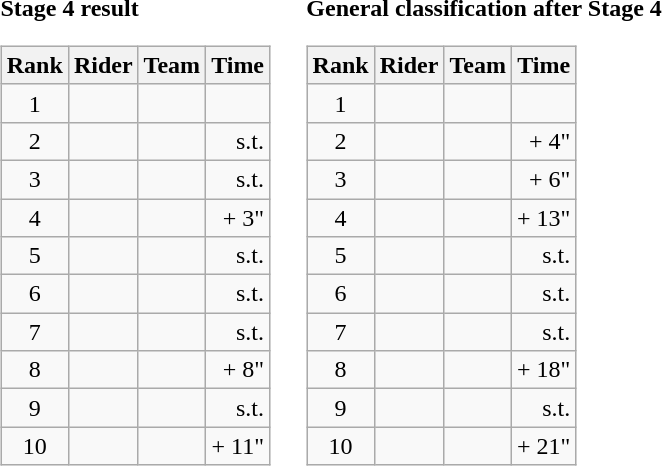<table>
<tr>
<td><strong>Stage 4 result</strong><br><table class="wikitable">
<tr>
<th scope="col">Rank</th>
<th scope="col">Rider</th>
<th scope="col">Team</th>
<th scope="col">Time</th>
</tr>
<tr>
<td style="text-align:center;">1</td>
<td></td>
<td></td>
<td style="text-align:right;"></td>
</tr>
<tr>
<td style="text-align:center;">2</td>
<td></td>
<td></td>
<td style="text-align:right;">s.t.</td>
</tr>
<tr>
<td style="text-align:center;">3</td>
<td></td>
<td></td>
<td style="text-align:right;">s.t.</td>
</tr>
<tr>
<td style="text-align:center;">4</td>
<td></td>
<td></td>
<td style="text-align:right;">+ 3"</td>
</tr>
<tr>
<td style="text-align:center;">5</td>
<td></td>
<td></td>
<td style="text-align:right;">s.t.</td>
</tr>
<tr>
<td style="text-align:center;">6</td>
<td></td>
<td></td>
<td style="text-align:right;">s.t.</td>
</tr>
<tr>
<td style="text-align:center;">7</td>
<td></td>
<td></td>
<td style="text-align:right;">s.t.</td>
</tr>
<tr>
<td style="text-align:center;">8</td>
<td></td>
<td></td>
<td style="text-align:right;">+ 8"</td>
</tr>
<tr>
<td style="text-align:center;">9</td>
<td></td>
<td></td>
<td style="text-align:right;">s.t.</td>
</tr>
<tr>
<td style="text-align:center;">10</td>
<td></td>
<td></td>
<td style="text-align:right;">+ 11"</td>
</tr>
</table>
</td>
<td></td>
<td><strong>General classification after Stage 4</strong><br><table class="wikitable">
<tr>
<th scope="col">Rank</th>
<th scope="col">Rider</th>
<th scope="col">Team</th>
<th scope="col">Time</th>
</tr>
<tr>
<td style="text-align:center;">1</td>
<td>  </td>
<td></td>
<td style="text-align:right;"></td>
</tr>
<tr>
<td style="text-align:center;">2</td>
<td></td>
<td></td>
<td style="text-align:right;">+ 4"</td>
</tr>
<tr>
<td style="text-align:center;">3</td>
<td></td>
<td></td>
<td style="text-align:right;">+ 6"</td>
</tr>
<tr>
<td style="text-align:center;">4</td>
<td></td>
<td></td>
<td style="text-align:right;">+ 13"</td>
</tr>
<tr>
<td style="text-align:center;">5</td>
<td></td>
<td></td>
<td style="text-align:right;">s.t.</td>
</tr>
<tr>
<td style="text-align:center;">6</td>
<td></td>
<td></td>
<td style="text-align:right;">s.t.</td>
</tr>
<tr>
<td style="text-align:center;">7</td>
<td></td>
<td></td>
<td style="text-align:right;">s.t.</td>
</tr>
<tr>
<td style="text-align:center;">8</td>
<td></td>
<td></td>
<td style="text-align:right;">+ 18"</td>
</tr>
<tr>
<td style="text-align:center;">9</td>
<td></td>
<td></td>
<td style="text-align:right;">s.t.</td>
</tr>
<tr>
<td style="text-align:center;">10</td>
<td></td>
<td></td>
<td style="text-align:right;">+ 21"</td>
</tr>
</table>
</td>
</tr>
</table>
